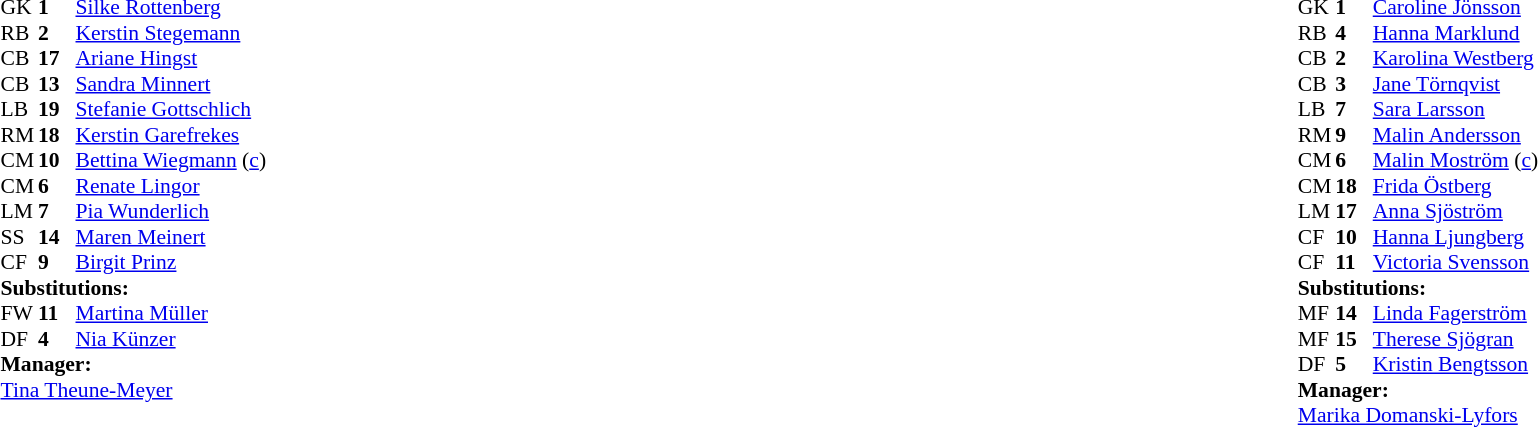<table width="100%">
<tr>
<td valign="top" width="40%"><br><table style="font-size:90%" cellspacing="0" cellpadding="0">
<tr>
<th width=25></th>
<th width=25></th>
</tr>
<tr>
<td>GK</td>
<td><strong>1</strong></td>
<td><a href='#'>Silke Rottenberg</a></td>
</tr>
<tr>
<td>RB</td>
<td><strong>2</strong></td>
<td><a href='#'>Kerstin Stegemann</a></td>
</tr>
<tr>
<td>CB</td>
<td><strong>17</strong></td>
<td><a href='#'>Ariane Hingst</a></td>
</tr>
<tr>
<td>CB</td>
<td><strong>13</strong></td>
<td><a href='#'>Sandra Minnert</a></td>
</tr>
<tr>
<td>LB</td>
<td><strong>19</strong></td>
<td><a href='#'>Stefanie Gottschlich</a></td>
</tr>
<tr>
<td>RM</td>
<td><strong>18</strong></td>
<td><a href='#'>Kerstin Garefrekes</a></td>
<td></td>
<td></td>
</tr>
<tr>
<td>CM</td>
<td><strong>10</strong></td>
<td><a href='#'>Bettina Wiegmann</a> (<a href='#'>c</a>)</td>
</tr>
<tr>
<td>CM</td>
<td><strong>6</strong></td>
<td><a href='#'>Renate Lingor</a></td>
</tr>
<tr>
<td>LM</td>
<td><strong>7</strong></td>
<td><a href='#'>Pia Wunderlich</a></td>
<td></td>
<td></td>
</tr>
<tr>
<td>SS</td>
<td><strong>14</strong></td>
<td><a href='#'>Maren Meinert</a></td>
</tr>
<tr>
<td>CF</td>
<td><strong>9</strong></td>
<td><a href='#'>Birgit Prinz</a></td>
</tr>
<tr>
<td colspan=3><strong>Substitutions:</strong></td>
</tr>
<tr>
<td>FW</td>
<td><strong>11</strong></td>
<td><a href='#'>Martina Müller</a></td>
<td></td>
<td></td>
</tr>
<tr>
<td>DF</td>
<td><strong>4</strong></td>
<td><a href='#'>Nia Künzer</a></td>
<td></td>
<td></td>
</tr>
<tr>
<td colspan=3><strong>Manager:</strong></td>
</tr>
<tr>
<td colspan=3><a href='#'>Tina Theune-Meyer</a></td>
</tr>
</table>
</td>
<td valign="top"></td>
<td valign="top" width="50%"><br><table style="font-size:90%; margin:auto" cellspacing="0" cellpadding="0">
<tr>
<th width=25></th>
<th width=25></th>
</tr>
<tr>
<td>GK</td>
<td><strong>1</strong></td>
<td><a href='#'>Caroline Jönsson</a></td>
</tr>
<tr>
<td>RB</td>
<td><strong>4</strong></td>
<td><a href='#'>Hanna Marklund</a></td>
</tr>
<tr>
<td>CB</td>
<td><strong>2</strong></td>
<td><a href='#'>Karolina Westberg</a></td>
</tr>
<tr>
<td>CB</td>
<td><strong>3</strong></td>
<td><a href='#'>Jane Törnqvist</a></td>
</tr>
<tr>
<td>LB</td>
<td><strong>7</strong></td>
<td><a href='#'>Sara Larsson</a></td>
<td></td>
<td></td>
</tr>
<tr>
<td>RM</td>
<td><strong>9</strong></td>
<td><a href='#'>Malin Andersson</a></td>
<td></td>
<td></td>
</tr>
<tr>
<td>CM</td>
<td><strong>6</strong></td>
<td><a href='#'>Malin Moström</a> (<a href='#'>c</a>)</td>
</tr>
<tr>
<td>CM</td>
<td><strong>18</strong></td>
<td><a href='#'>Frida Östberg</a></td>
</tr>
<tr>
<td>LM</td>
<td><strong>17</strong></td>
<td><a href='#'>Anna Sjöström</a></td>
<td></td>
<td></td>
</tr>
<tr>
<td>CF</td>
<td><strong>10</strong></td>
<td><a href='#'>Hanna Ljungberg</a></td>
</tr>
<tr>
<td>CF</td>
<td><strong>11</strong></td>
<td><a href='#'>Victoria Svensson</a></td>
</tr>
<tr>
<td colspan=3><strong>Substitutions:</strong></td>
</tr>
<tr>
<td>MF</td>
<td><strong>14</strong></td>
<td><a href='#'>Linda Fagerström</a></td>
<td></td>
<td></td>
</tr>
<tr>
<td>MF</td>
<td><strong>15</strong></td>
<td><a href='#'>Therese Sjögran</a></td>
<td></td>
<td></td>
</tr>
<tr>
<td>DF</td>
<td><strong>5</strong></td>
<td><a href='#'>Kristin Bengtsson</a></td>
<td></td>
<td></td>
</tr>
<tr>
<td colspan=3><strong>Manager:</strong></td>
</tr>
<tr>
<td colspan=3><a href='#'>Marika Domanski-Lyfors</a></td>
</tr>
</table>
</td>
</tr>
</table>
